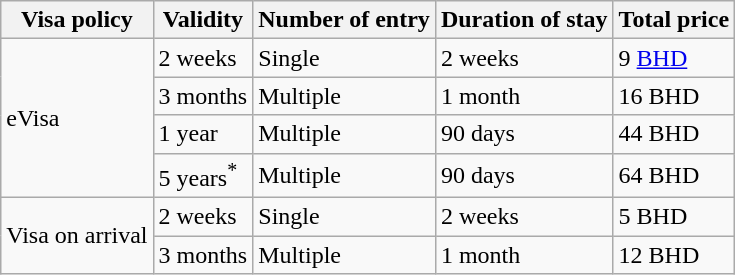<table class="wikitable">
<tr>
<th>Visa policy</th>
<th>Validity</th>
<th>Number of entry</th>
<th>Duration of stay</th>
<th>Total price</th>
</tr>
<tr>
<td rowspan="4">eVisa</td>
<td>2 weeks</td>
<td>Single</td>
<td>2 weeks</td>
<td>9 <a href='#'>BHD</a></td>
</tr>
<tr>
<td>3 months</td>
<td>Multiple</td>
<td>1 month</td>
<td>16 BHD</td>
</tr>
<tr>
<td>1 year</td>
<td>Multiple</td>
<td>90 days</td>
<td>44 BHD</td>
</tr>
<tr>
<td>5 years<sup>*</sup></td>
<td>Multiple</td>
<td>90 days</td>
<td>64 BHD</td>
</tr>
<tr>
<td rowspan="2">Visa on arrival</td>
<td>2 weeks</td>
<td>Single</td>
<td>2 weeks</td>
<td>5 BHD</td>
</tr>
<tr>
<td>3 months</td>
<td>Multiple</td>
<td>1 month</td>
<td>12 BHD</td>
</tr>
</table>
